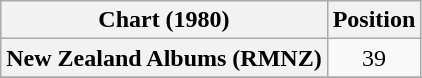<table class="wikitable plainrowheaders" style="text-align:center">
<tr>
<th scope="col">Chart (1980)</th>
<th scope="col">Position</th>
</tr>
<tr>
<th scope="row">New Zealand Albums (RMNZ)</th>
<td>39</td>
</tr>
<tr>
</tr>
</table>
